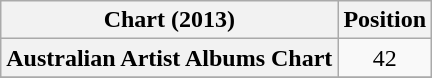<table class="wikitable sortable plainrowheaders" style="text-align:center">
<tr>
<th scope="col">Chart (2013)</th>
<th scope="col">Position</th>
</tr>
<tr>
<th scope="row">Australian Artist Albums Chart</th>
<td>42</td>
</tr>
<tr>
</tr>
</table>
